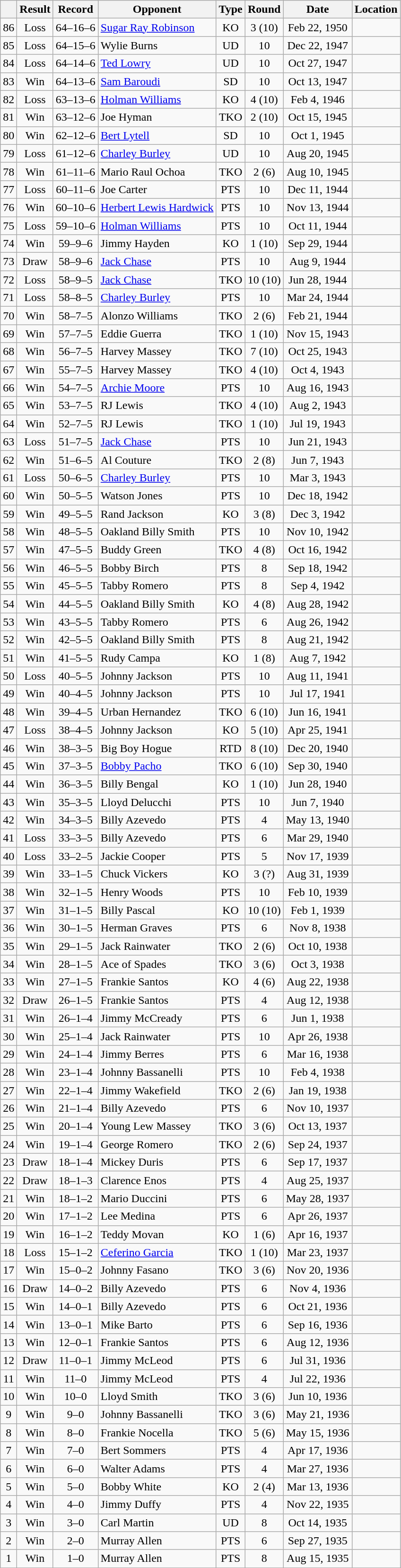<table class="wikitable" style="text-align:center">
<tr>
<th></th>
<th>Result</th>
<th>Record</th>
<th>Opponent</th>
<th>Type</th>
<th>Round</th>
<th>Date</th>
<th>Location</th>
</tr>
<tr>
<td>86</td>
<td>Loss</td>
<td>64–16–6</td>
<td align=left><a href='#'>Sugar Ray Robinson</a></td>
<td>KO</td>
<td>3 (10)</td>
<td>Feb 22, 1950</td>
<td style="text-align:left;"></td>
</tr>
<tr>
<td>85</td>
<td>Loss</td>
<td>64–15–6</td>
<td align=left>Wylie Burns</td>
<td>UD</td>
<td>10</td>
<td>Dec 22, 1947</td>
<td style="text-align:left;"></td>
</tr>
<tr>
<td>84</td>
<td>Loss</td>
<td>64–14–6</td>
<td align=left><a href='#'>Ted Lowry</a></td>
<td>UD</td>
<td>10</td>
<td>Oct 27, 1947</td>
<td style="text-align:left;"></td>
</tr>
<tr>
<td>83</td>
<td>Win</td>
<td>64–13–6</td>
<td align=left><a href='#'>Sam Baroudi</a></td>
<td>SD</td>
<td>10</td>
<td>Oct 13, 1947</td>
<td style="text-align:left;"></td>
</tr>
<tr>
<td>82</td>
<td>Loss</td>
<td>63–13–6</td>
<td align=left><a href='#'>Holman Williams</a></td>
<td>KO</td>
<td>4 (10)</td>
<td>Feb 4, 1946</td>
<td style="text-align:left;"></td>
</tr>
<tr>
<td>81</td>
<td>Win</td>
<td>63–12–6</td>
<td align=left>Joe Hyman</td>
<td>TKO</td>
<td>2 (10)</td>
<td>Oct 15, 1945</td>
<td style="text-align:left;"></td>
</tr>
<tr>
<td>80</td>
<td>Win</td>
<td>62–12–6</td>
<td align=left><a href='#'>Bert Lytell</a></td>
<td>SD</td>
<td>10</td>
<td>Oct 1, 1945</td>
<td style="text-align:left;"></td>
</tr>
<tr>
<td>79</td>
<td>Loss</td>
<td>61–12–6</td>
<td align=left><a href='#'>Charley Burley</a></td>
<td>UD</td>
<td>10</td>
<td>Aug 20, 1945</td>
<td style="text-align:left;"></td>
</tr>
<tr>
<td>78</td>
<td>Win</td>
<td>61–11–6</td>
<td align=left>Mario Raul Ochoa</td>
<td>TKO</td>
<td>2 (6)</td>
<td>Aug 10, 1945</td>
<td style="text-align:left;"></td>
</tr>
<tr>
<td>77</td>
<td>Loss</td>
<td>60–11–6</td>
<td align=left>Joe Carter</td>
<td>PTS</td>
<td>10</td>
<td>Dec 11, 1944</td>
<td style="text-align:left;"></td>
</tr>
<tr>
<td>76</td>
<td>Win</td>
<td>60–10–6</td>
<td align=left><a href='#'>Herbert Lewis Hardwick</a></td>
<td>PTS</td>
<td>10</td>
<td>Nov 13, 1944</td>
<td style="text-align:left;"></td>
</tr>
<tr>
<td>75</td>
<td>Loss</td>
<td>59–10–6</td>
<td align=left><a href='#'>Holman Williams</a></td>
<td>PTS</td>
<td>10</td>
<td>Oct 11, 1944</td>
<td style="text-align:left;"></td>
</tr>
<tr>
<td>74</td>
<td>Win</td>
<td>59–9–6</td>
<td align=left>Jimmy Hayden</td>
<td>KO</td>
<td>1 (10)</td>
<td>Sep 29, 1944</td>
<td style="text-align:left;"></td>
</tr>
<tr>
<td>73</td>
<td>Draw</td>
<td>58–9–6</td>
<td align=left><a href='#'>Jack Chase</a></td>
<td>PTS</td>
<td>10</td>
<td>Aug 9, 1944</td>
<td style="text-align:left;"></td>
</tr>
<tr>
<td>72</td>
<td>Loss</td>
<td>58–9–5</td>
<td align=left><a href='#'>Jack Chase</a></td>
<td>TKO</td>
<td>10 (10)</td>
<td>Jun 28, 1944</td>
<td style="text-align:left;"></td>
</tr>
<tr>
<td>71</td>
<td>Loss</td>
<td>58–8–5</td>
<td align=left><a href='#'>Charley Burley</a></td>
<td>PTS</td>
<td>10</td>
<td>Mar 24, 1944</td>
<td style="text-align:left;"></td>
</tr>
<tr>
<td>70</td>
<td>Win</td>
<td>58–7–5</td>
<td align=left>Alonzo Williams</td>
<td>TKO</td>
<td>2 (6)</td>
<td>Feb 21, 1944</td>
<td style="text-align:left;"></td>
</tr>
<tr>
<td>69</td>
<td>Win</td>
<td>57–7–5</td>
<td align=left>Eddie Guerra</td>
<td>TKO</td>
<td>1 (10)</td>
<td>Nov 15, 1943</td>
<td style="text-align:left;"></td>
</tr>
<tr>
<td>68</td>
<td>Win</td>
<td>56–7–5</td>
<td align=left>Harvey Massey</td>
<td>TKO</td>
<td>7 (10)</td>
<td>Oct 25, 1943</td>
<td style="text-align:left;"></td>
</tr>
<tr>
<td>67</td>
<td>Win</td>
<td>55–7–5</td>
<td align=left>Harvey Massey</td>
<td>TKO</td>
<td>4 (10)</td>
<td>Oct 4, 1943</td>
<td style="text-align:left;"></td>
</tr>
<tr>
<td>66</td>
<td>Win</td>
<td>54–7–5</td>
<td align=left><a href='#'>Archie Moore</a></td>
<td>PTS</td>
<td>10</td>
<td>Aug 16, 1943</td>
<td style="text-align:left;"></td>
</tr>
<tr>
<td>65</td>
<td>Win</td>
<td>53–7–5</td>
<td align=left>RJ Lewis</td>
<td>TKO</td>
<td>4 (10)</td>
<td>Aug 2, 1943</td>
<td style="text-align:left;"></td>
</tr>
<tr>
<td>64</td>
<td>Win</td>
<td>52–7–5</td>
<td align=left>RJ Lewis</td>
<td>TKO</td>
<td>1 (10)</td>
<td>Jul 19, 1943</td>
<td style="text-align:left;"></td>
</tr>
<tr>
<td>63</td>
<td>Loss</td>
<td>51–7–5</td>
<td align=left><a href='#'>Jack Chase</a></td>
<td>PTS</td>
<td>10</td>
<td>Jun 21, 1943</td>
<td style="text-align:left;"></td>
</tr>
<tr>
<td>62</td>
<td>Win</td>
<td>51–6–5</td>
<td align=left>Al Couture</td>
<td>TKO</td>
<td>2 (8)</td>
<td>Jun 7, 1943</td>
<td style="text-align:left;"></td>
</tr>
<tr>
<td>61</td>
<td>Loss</td>
<td>50–6–5</td>
<td align=left><a href='#'>Charley Burley</a></td>
<td>PTS</td>
<td>10</td>
<td>Mar 3, 1943</td>
<td style="text-align:left;"></td>
</tr>
<tr>
<td>60</td>
<td>Win</td>
<td>50–5–5</td>
<td align=left>Watson Jones</td>
<td>PTS</td>
<td>10</td>
<td>Dec 18, 1942</td>
<td style="text-align:left;"></td>
</tr>
<tr>
<td>59</td>
<td>Win</td>
<td>49–5–5</td>
<td align=left>Rand Jackson</td>
<td>KO</td>
<td>3 (8)</td>
<td>Dec 3, 1942</td>
<td style="text-align:left;"></td>
</tr>
<tr>
<td>58</td>
<td>Win</td>
<td>48–5–5</td>
<td align=left>Oakland Billy Smith</td>
<td>PTS</td>
<td>10</td>
<td>Nov 10, 1942</td>
<td style="text-align:left;"></td>
</tr>
<tr>
<td>57</td>
<td>Win</td>
<td>47–5–5</td>
<td align=left>Buddy Green</td>
<td>TKO</td>
<td>4 (8)</td>
<td>Oct 16, 1942</td>
<td style="text-align:left;"></td>
</tr>
<tr>
<td>56</td>
<td>Win</td>
<td>46–5–5</td>
<td align=left>Bobby Birch</td>
<td>PTS</td>
<td>8</td>
<td>Sep 18, 1942</td>
<td style="text-align:left;"></td>
</tr>
<tr>
<td>55</td>
<td>Win</td>
<td>45–5–5</td>
<td align=left>Tabby Romero</td>
<td>PTS</td>
<td>8</td>
<td>Sep 4, 1942</td>
<td style="text-align:left;"></td>
</tr>
<tr>
<td>54</td>
<td>Win</td>
<td>44–5–5</td>
<td align=left>Oakland Billy Smith</td>
<td>KO</td>
<td>4 (8)</td>
<td>Aug 28, 1942</td>
<td style="text-align:left;"></td>
</tr>
<tr>
<td>53</td>
<td>Win</td>
<td>43–5–5</td>
<td align=left>Tabby Romero</td>
<td>PTS</td>
<td>6</td>
<td>Aug 26, 1942</td>
<td style="text-align:left;"></td>
</tr>
<tr>
<td>52</td>
<td>Win</td>
<td>42–5–5</td>
<td align=left>Oakland Billy Smith</td>
<td>PTS</td>
<td>8</td>
<td>Aug 21, 1942</td>
<td style="text-align:left;"></td>
</tr>
<tr>
<td>51</td>
<td>Win</td>
<td>41–5–5</td>
<td align=left>Rudy Campa</td>
<td>KO</td>
<td>1 (8)</td>
<td>Aug 7, 1942</td>
<td style="text-align:left;"></td>
</tr>
<tr>
<td>50</td>
<td>Loss</td>
<td>40–5–5</td>
<td align=left>Johnny Jackson</td>
<td>PTS</td>
<td>10</td>
<td>Aug 11, 1941</td>
<td style="text-align:left;"></td>
</tr>
<tr>
<td>49</td>
<td>Win</td>
<td>40–4–5</td>
<td align=left>Johnny Jackson</td>
<td>PTS</td>
<td>10</td>
<td>Jul 17, 1941</td>
<td style="text-align:left;"></td>
</tr>
<tr>
<td>48</td>
<td>Win</td>
<td>39–4–5</td>
<td align=left>Urban Hernandez</td>
<td>TKO</td>
<td>6 (10)</td>
<td>Jun 16, 1941</td>
<td style="text-align:left;"></td>
</tr>
<tr>
<td>47</td>
<td>Loss</td>
<td>38–4–5</td>
<td align=left>Johnny Jackson</td>
<td>KO</td>
<td>5 (10)</td>
<td>Apr 25, 1941</td>
<td style="text-align:left;"></td>
</tr>
<tr>
<td>46</td>
<td>Win</td>
<td>38–3–5</td>
<td align=left>Big Boy Hogue</td>
<td>RTD</td>
<td>8 (10)</td>
<td>Dec 20, 1940</td>
<td style="text-align:left;"></td>
</tr>
<tr>
<td>45</td>
<td>Win</td>
<td>37–3–5</td>
<td align=left><a href='#'>Bobby Pacho</a></td>
<td>TKO</td>
<td>6 (10)</td>
<td>Sep 30, 1940</td>
<td style="text-align:left;"></td>
</tr>
<tr>
<td>44</td>
<td>Win</td>
<td>36–3–5</td>
<td align=left>Billy Bengal</td>
<td>KO</td>
<td>1 (10)</td>
<td>Jun 28, 1940</td>
<td style="text-align:left;"></td>
</tr>
<tr>
<td>43</td>
<td>Win</td>
<td>35–3–5</td>
<td align=left>Lloyd Delucchi</td>
<td>PTS</td>
<td>10</td>
<td>Jun 7, 1940</td>
<td style="text-align:left;"></td>
</tr>
<tr>
<td>42</td>
<td>Win</td>
<td>34–3–5</td>
<td align=left>Billy Azevedo</td>
<td>PTS</td>
<td>4</td>
<td>May 13, 1940</td>
<td style="text-align:left;"></td>
</tr>
<tr>
<td>41</td>
<td>Loss</td>
<td>33–3–5</td>
<td align=left>Billy Azevedo</td>
<td>PTS</td>
<td>6</td>
<td>Mar 29, 1940</td>
<td style="text-align:left;"></td>
</tr>
<tr>
<td>40</td>
<td>Loss</td>
<td>33–2–5</td>
<td align=left>Jackie Cooper</td>
<td>PTS</td>
<td>5</td>
<td>Nov 17, 1939</td>
<td style="text-align:left;"></td>
</tr>
<tr>
<td>39</td>
<td>Win</td>
<td>33–1–5</td>
<td align=left>Chuck Vickers</td>
<td>KO</td>
<td>3 (?)</td>
<td>Aug 31, 1939</td>
<td style="text-align:left;"></td>
</tr>
<tr>
<td>38</td>
<td>Win</td>
<td>32–1–5</td>
<td align=left>Henry Woods</td>
<td>PTS</td>
<td>10</td>
<td>Feb 10, 1939</td>
<td style="text-align:left;"></td>
</tr>
<tr>
<td>37</td>
<td>Win</td>
<td>31–1–5</td>
<td align=left>Billy Pascal</td>
<td>KO</td>
<td>10 (10)</td>
<td>Feb 1, 1939</td>
<td style="text-align:left;"></td>
</tr>
<tr>
<td>36</td>
<td>Win</td>
<td>30–1–5</td>
<td align=left>Herman Graves</td>
<td>PTS</td>
<td>6</td>
<td>Nov 8, 1938</td>
<td style="text-align:left;"></td>
</tr>
<tr>
<td>35</td>
<td>Win</td>
<td>29–1–5</td>
<td align=left>Jack Rainwater</td>
<td>TKO</td>
<td>2 (6)</td>
<td>Oct 10, 1938</td>
<td style="text-align:left;"></td>
</tr>
<tr>
<td>34</td>
<td>Win</td>
<td>28–1–5</td>
<td align=left>Ace of Spades</td>
<td>TKO</td>
<td>3 (6)</td>
<td>Oct 3, 1938</td>
<td style="text-align:left;"></td>
</tr>
<tr>
<td>33</td>
<td>Win</td>
<td>27–1–5</td>
<td align=left>Frankie Santos</td>
<td>KO</td>
<td>4 (6)</td>
<td>Aug 22, 1938</td>
<td style="text-align:left;"></td>
</tr>
<tr>
<td>32</td>
<td>Draw</td>
<td>26–1–5</td>
<td align=left>Frankie Santos</td>
<td>PTS</td>
<td>4</td>
<td>Aug 12, 1938</td>
<td style="text-align:left;"></td>
</tr>
<tr>
<td>31</td>
<td>Win</td>
<td>26–1–4</td>
<td align=left>Jimmy McCready</td>
<td>PTS</td>
<td>6</td>
<td>Jun 1, 1938</td>
<td style="text-align:left;"></td>
</tr>
<tr>
<td>30</td>
<td>Win</td>
<td>25–1–4</td>
<td align=left>Jack Rainwater</td>
<td>PTS</td>
<td>10</td>
<td>Apr 26, 1938</td>
<td style="text-align:left;"></td>
</tr>
<tr>
<td>29</td>
<td>Win</td>
<td>24–1–4</td>
<td align=left>Jimmy Berres</td>
<td>PTS</td>
<td>6</td>
<td>Mar 16, 1938</td>
<td style="text-align:left;"></td>
</tr>
<tr>
<td>28</td>
<td>Win</td>
<td>23–1–4</td>
<td align=left>Johnny Bassanelli</td>
<td>PTS</td>
<td>10</td>
<td>Feb 4, 1938</td>
<td style="text-align:left;"></td>
</tr>
<tr>
<td>27</td>
<td>Win</td>
<td>22–1–4</td>
<td align=left>Jimmy Wakefield</td>
<td>TKO</td>
<td>2 (6)</td>
<td>Jan 19, 1938</td>
<td style="text-align:left;"></td>
</tr>
<tr>
<td>26</td>
<td>Win</td>
<td>21–1–4</td>
<td align=left>Billy Azevedo</td>
<td>PTS</td>
<td>6</td>
<td>Nov 10, 1937</td>
<td style="text-align:left;"></td>
</tr>
<tr>
<td>25</td>
<td>Win</td>
<td>20–1–4</td>
<td align=left>Young Lew Massey</td>
<td>TKO</td>
<td>3 (6)</td>
<td>Oct 13, 1937</td>
<td style="text-align:left;"></td>
</tr>
<tr>
<td>24</td>
<td>Win</td>
<td>19–1–4</td>
<td align=left>George Romero</td>
<td>TKO</td>
<td>2 (6)</td>
<td>Sep 24, 1937</td>
<td style="text-align:left;"></td>
</tr>
<tr>
<td>23</td>
<td>Draw</td>
<td>18–1–4</td>
<td align=left>Mickey Duris</td>
<td>PTS</td>
<td>6</td>
<td>Sep 17, 1937</td>
<td style="text-align:left;"></td>
</tr>
<tr>
<td>22</td>
<td>Draw</td>
<td>18–1–3</td>
<td align=left>Clarence Enos</td>
<td>PTS</td>
<td>4</td>
<td>Aug 25, 1937</td>
<td style="text-align:left;"></td>
</tr>
<tr>
<td>21</td>
<td>Win</td>
<td>18–1–2</td>
<td align=left>Mario Duccini</td>
<td>PTS</td>
<td>6</td>
<td>May 28, 1937</td>
<td style="text-align:left;"></td>
</tr>
<tr>
<td>20</td>
<td>Win</td>
<td>17–1–2</td>
<td align=left>Lee Medina</td>
<td>PTS</td>
<td>6</td>
<td>Apr 26, 1937</td>
<td style="text-align:left;"></td>
</tr>
<tr>
<td>19</td>
<td>Win</td>
<td>16–1–2</td>
<td align=left>Teddy Movan</td>
<td>KO</td>
<td>1 (6)</td>
<td>Apr 16, 1937</td>
<td style="text-align:left;"></td>
</tr>
<tr>
<td>18</td>
<td>Loss</td>
<td>15–1–2</td>
<td align=left><a href='#'>Ceferino Garcia</a></td>
<td>TKO</td>
<td>1 (10)</td>
<td>Mar 23, 1937</td>
<td style="text-align:left;"></td>
</tr>
<tr>
<td>17</td>
<td>Win</td>
<td>15–0–2</td>
<td align=left>Johnny Fasano</td>
<td>TKO</td>
<td>3 (6)</td>
<td>Nov 20, 1936</td>
<td style="text-align:left;"></td>
</tr>
<tr>
<td>16</td>
<td>Draw</td>
<td>14–0–2</td>
<td align=left>Billy Azevedo</td>
<td>PTS</td>
<td>6</td>
<td>Nov 4, 1936</td>
<td style="text-align:left;"></td>
</tr>
<tr>
<td>15</td>
<td>Win</td>
<td>14–0–1</td>
<td align=left>Billy Azevedo</td>
<td>PTS</td>
<td>6</td>
<td>Oct 21, 1936</td>
<td style="text-align:left;"></td>
</tr>
<tr>
<td>14</td>
<td>Win</td>
<td>13–0–1</td>
<td align=left>Mike Barto</td>
<td>PTS</td>
<td>6</td>
<td>Sep 16, 1936</td>
<td style="text-align:left;"></td>
</tr>
<tr>
<td>13</td>
<td>Win</td>
<td>12–0–1</td>
<td align=left>Frankie Santos</td>
<td>PTS</td>
<td>6</td>
<td>Aug 12, 1936</td>
<td style="text-align:left;"></td>
</tr>
<tr>
<td>12</td>
<td>Draw</td>
<td>11–0–1</td>
<td align=left>Jimmy McLeod</td>
<td>PTS</td>
<td>6</td>
<td>Jul 31, 1936</td>
<td style="text-align:left;"></td>
</tr>
<tr>
<td>11</td>
<td>Win</td>
<td>11–0</td>
<td align=left>Jimmy McLeod</td>
<td>PTS</td>
<td>4</td>
<td>Jul 22, 1936</td>
<td style="text-align:left;"></td>
</tr>
<tr>
<td>10</td>
<td>Win</td>
<td>10–0</td>
<td align=left>Lloyd Smith</td>
<td>TKO</td>
<td>3 (6)</td>
<td>Jun 10, 1936</td>
<td style="text-align:left;"></td>
</tr>
<tr>
<td>9</td>
<td>Win</td>
<td>9–0</td>
<td align=left>Johnny Bassanelli</td>
<td>TKO</td>
<td>3 (6)</td>
<td>May 21, 1936</td>
<td style="text-align:left;"></td>
</tr>
<tr>
<td>8</td>
<td>Win</td>
<td>8–0</td>
<td align=left>Frankie Nocella</td>
<td>TKO</td>
<td>5 (6)</td>
<td>May 15, 1936</td>
<td style="text-align:left;"></td>
</tr>
<tr>
<td>7</td>
<td>Win</td>
<td>7–0</td>
<td align=left>Bert Sommers</td>
<td>PTS</td>
<td>4</td>
<td>Apr 17, 1936</td>
<td style="text-align:left;"></td>
</tr>
<tr>
<td>6</td>
<td>Win</td>
<td>6–0</td>
<td align=left>Walter Adams</td>
<td>PTS</td>
<td>4</td>
<td>Mar 27, 1936</td>
<td style="text-align:left;"></td>
</tr>
<tr>
<td>5</td>
<td>Win</td>
<td>5–0</td>
<td align=left>Bobby White</td>
<td>KO</td>
<td>2 (4)</td>
<td>Mar 13, 1936</td>
<td style="text-align:left;"></td>
</tr>
<tr>
<td>4</td>
<td>Win</td>
<td>4–0</td>
<td align=left>Jimmy Duffy</td>
<td>PTS</td>
<td>4</td>
<td>Nov 22, 1935</td>
<td style="text-align:left;"></td>
</tr>
<tr>
<td>3</td>
<td>Win</td>
<td>3–0</td>
<td align=left>Carl Martin</td>
<td>UD</td>
<td>8</td>
<td>Oct 14, 1935</td>
<td style="text-align:left;"></td>
</tr>
<tr>
<td>2</td>
<td>Win</td>
<td>2–0</td>
<td align=left>Murray Allen</td>
<td>PTS</td>
<td>6</td>
<td>Sep 27, 1935</td>
<td style="text-align:left;"></td>
</tr>
<tr>
<td>1</td>
<td>Win</td>
<td>1–0</td>
<td align=left>Murray Allen</td>
<td>PTS</td>
<td>8</td>
<td>Aug 15, 1935</td>
<td style="text-align:left;"></td>
</tr>
<tr>
</tr>
</table>
